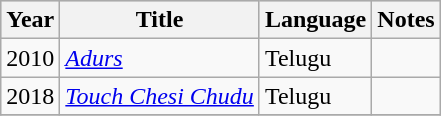<table class="wikitable">
<tr style="background:#ccc; text-align:center;">
<th>Year</th>
<th>Title</th>
<th>Language</th>
<th>Notes</th>
</tr>
<tr>
<td>2010</td>
<td><em><a href='#'>Adurs</a></em></td>
<td>Telugu</td>
<td></td>
</tr>
<tr>
<td>2018</td>
<td><em><a href='#'>Touch Chesi Chudu</a></em></td>
<td>Telugu</td>
<td></td>
</tr>
<tr>
</tr>
</table>
